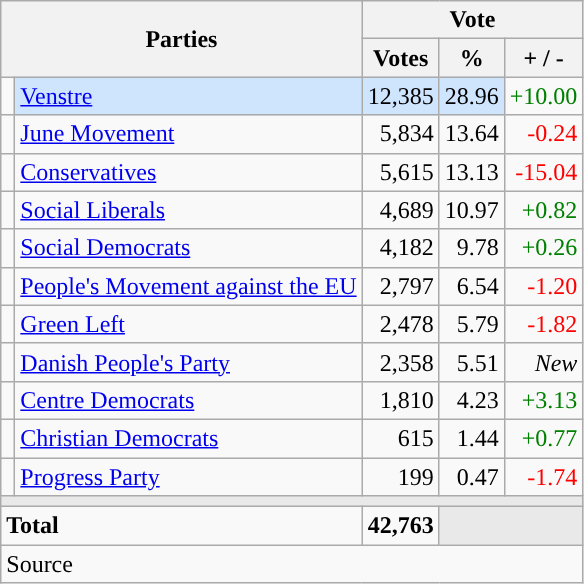<table class="wikitable" style="text-align:right;">
<tr>
<th style="text-align:centre;" rowspan="2" colspan="2" width="225">Parties</th>
<th colspan="3">Vote</th>
</tr>
<tr>
<th width="15">Votes</th>
<th width="15">%</th>
<th width="15">+ / -</th>
</tr>
<tr>
<td width="2" style="color:inherit;background:"></td>
<td bgcolor=#cfe5fe   align="left"><a href='#'>Venstre</a></td>
<td bgcolor=#cfe5fe>12,385</td>
<td bgcolor=#cfe5fe>28.96</td>
<td style=color:green;>+10.00</td>
</tr>
<tr>
<td width="2" style="color:inherit;background:"></td>
<td align="left"><a href='#'>June Movement</a></td>
<td>5,834</td>
<td>13.64</td>
<td style=color:red;>-0.24</td>
</tr>
<tr>
<td width="2" style="color:inherit;background:"></td>
<td align="left"><a href='#'>Conservatives</a></td>
<td>5,615</td>
<td>13.13</td>
<td style=color:red;>-15.04</td>
</tr>
<tr>
<td width="2" style="color:inherit;background:"></td>
<td align="left"><a href='#'>Social Liberals</a></td>
<td>4,689</td>
<td>10.97</td>
<td style=color:green;>+0.82</td>
</tr>
<tr>
<td width="2" style="color:inherit;background:"></td>
<td align="left"><a href='#'>Social Democrats</a></td>
<td>4,182</td>
<td>9.78</td>
<td style=color:green;>+0.26</td>
</tr>
<tr>
<td width="2" style="color:inherit;background:"></td>
<td align="left"><a href='#'>People's Movement against the EU</a></td>
<td>2,797</td>
<td>6.54</td>
<td style=color:red;>-1.20</td>
</tr>
<tr>
<td width="2" style="color:inherit;background:"></td>
<td align="left"><a href='#'>Green Left</a></td>
<td>2,478</td>
<td>5.79</td>
<td style=color:red;>-1.82</td>
</tr>
<tr>
<td width="2" style="color:inherit;background:"></td>
<td align="left"><a href='#'>Danish People's Party</a></td>
<td>2,358</td>
<td>5.51</td>
<td><em>New</em></td>
</tr>
<tr>
<td width="2" style="color:inherit;background:"></td>
<td align="left"><a href='#'>Centre Democrats</a></td>
<td>1,810</td>
<td>4.23</td>
<td style=color:green;>+3.13</td>
</tr>
<tr>
<td width="2" style="color:inherit;background:"></td>
<td align="left"><a href='#'>Christian Democrats</a></td>
<td>615</td>
<td>1.44</td>
<td style=color:green;>+0.77</td>
</tr>
<tr>
<td width="2" style="color:inherit;background:"></td>
<td align="left"><a href='#'>Progress Party</a></td>
<td>199</td>
<td>0.47</td>
<td style=color:red;>-1.74</td>
</tr>
<tr>
<td colspan="7" bgcolor="#E9E9E9"></td>
</tr>
<tr>
<td align="left" colspan="2"><strong>Total</strong></td>
<td><strong>42,763</strong></td>
<td bgcolor="#E9E9E9" colspan="2"></td>
</tr>
<tr>
<td align="left" colspan="6">Source</td>
</tr>
</table>
